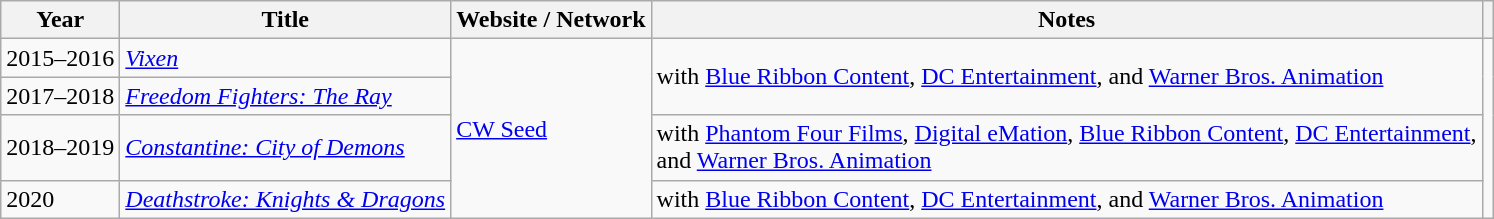<table class="wikitable sortable">
<tr>
<th>Year</th>
<th>Title</th>
<th>Website / Network</th>
<th class="unsortable">Notes</th>
<th class="unsortable"></th>
</tr>
<tr>
<td>2015–2016</td>
<td><em><a href='#'>Vixen</a></em></td>
<td rowspan="4"><a href='#'>CW Seed</a></td>
<td rowspan="2">with <a href='#'>Blue Ribbon Content</a>, <a href='#'>DC Entertainment</a>, and <a href='#'>Warner Bros. Animation</a></td>
<td rowspan="4"></td>
</tr>
<tr>
<td>2017–2018</td>
<td><em><a href='#'>Freedom Fighters: The Ray</a></em></td>
</tr>
<tr>
<td>2018–2019</td>
<td><em><a href='#'>Constantine: City of Demons</a></em></td>
<td>with <a href='#'>Phantom Four Films</a>, <a href='#'>Digital eMation</a>, <a href='#'>Blue Ribbon Content</a>, <a href='#'>DC Entertainment</a>,<br>and <a href='#'>Warner Bros. Animation</a></td>
</tr>
<tr>
<td>2020</td>
<td><em><a href='#'>Deathstroke: Knights & Dragons</a></em></td>
<td>with <a href='#'>Blue Ribbon Content</a>, <a href='#'>DC Entertainment</a>, and <a href='#'>Warner Bros. Animation</a></td>
</tr>
</table>
